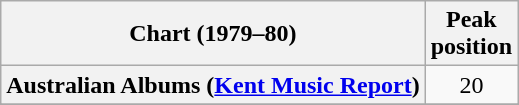<table class="wikitable sortable plainrowheaders">
<tr>
<th scope="col">Chart (1979–80)</th>
<th scope="col">Peak<br>position</th>
</tr>
<tr>
<th scope="row">Australian Albums (<a href='#'>Kent Music Report</a>)</th>
<td style="text-align:center;">20</td>
</tr>
<tr>
</tr>
<tr>
</tr>
<tr>
</tr>
<tr>
</tr>
<tr>
</tr>
</table>
